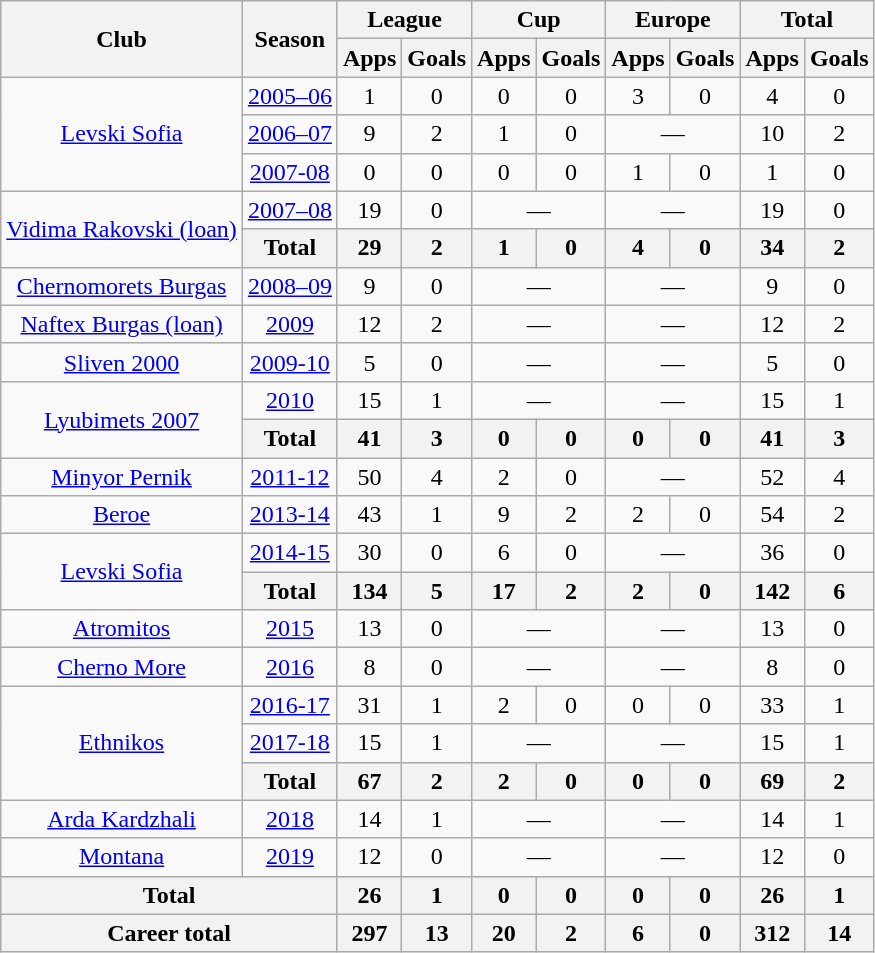<table class="wikitable" style="text-align: center;">
<tr>
<th rowspan="2">Club</th>
<th rowspan="2">Season</th>
<th colspan="2">League</th>
<th colspan="2">Cup</th>
<th colspan="2">Europe</th>
<th colspan="2">Total</th>
</tr>
<tr>
<th>Apps</th>
<th>Goals</th>
<th>Apps</th>
<th>Goals</th>
<th>Apps</th>
<th>Goals</th>
<th>Apps</th>
<th>Goals</th>
</tr>
<tr>
<td rowspan="3"><a href='#'>Levski Sofia</a></td>
<td><a href='#'>2005–06</a></td>
<td>1</td>
<td>0</td>
<td>0</td>
<td>0</td>
<td>3</td>
<td>0</td>
<td>4</td>
<td>0</td>
</tr>
<tr>
<td><a href='#'>2006–07</a></td>
<td>9</td>
<td>2</td>
<td>1</td>
<td>0</td>
<td colspan="2">—</td>
<td>10</td>
<td>2</td>
</tr>
<tr>
<td><a href='#'>2007-08</a></td>
<td>0</td>
<td>0</td>
<td>0</td>
<td>0</td>
<td>1</td>
<td>0</td>
<td>1</td>
<td>0</td>
</tr>
<tr>
<td rowspan="2"><a href='#'>Vidima Rakovski (loan)</a></td>
<td><a href='#'>2007–08</a></td>
<td>19</td>
<td>0</td>
<td colspan="2">—</td>
<td colspan="2">—</td>
<td>19</td>
<td>0</td>
</tr>
<tr>
<th colspan="1">Total</th>
<th>29</th>
<th>2</th>
<th>1</th>
<th>0</th>
<th>4</th>
<th>0</th>
<th>34</th>
<th>2</th>
</tr>
<tr>
<td rowspan="1"><a href='#'>Chernomorets Burgas</a></td>
<td><a href='#'>2008–09</a></td>
<td>9</td>
<td>0</td>
<td colspan="2">—</td>
<td colspan="2">—</td>
<td>9</td>
<td>0</td>
</tr>
<tr>
<td rowspan="1"><a href='#'>Naftex Burgas (loan)</a></td>
<td><a href='#'>2009</a></td>
<td>12</td>
<td>2</td>
<td colspan="2">—</td>
<td colspan="2">—</td>
<td>12</td>
<td>2</td>
</tr>
<tr>
<td rowspan="1"><a href='#'>Sliven 2000</a></td>
<td><a href='#'>2009-10</a></td>
<td>5</td>
<td>0</td>
<td colspan="2">—</td>
<td colspan="2">—</td>
<td>5</td>
<td>0</td>
</tr>
<tr>
<td rowspan="2"><a href='#'>Lyubimets 2007</a></td>
<td><a href='#'>2010</a></td>
<td>15</td>
<td>1</td>
<td colspan="2">—</td>
<td colspan="2">—</td>
<td>15</td>
<td>1</td>
</tr>
<tr>
<th colspan="1">Total</th>
<th>41</th>
<th>3</th>
<th>0</th>
<th>0</th>
<th>0</th>
<th>0</th>
<th>41</th>
<th>3</th>
</tr>
<tr>
<td rowspan="1"><a href='#'>Minyor Pernik</a></td>
<td><a href='#'>2011-12</a></td>
<td>50</td>
<td>4</td>
<td>2</td>
<td>0</td>
<td colspan="2">—</td>
<td>52</td>
<td>4</td>
</tr>
<tr>
<td rowspan="1"><a href='#'>Beroe</a></td>
<td><a href='#'>2013-14</a></td>
<td>43</td>
<td>1</td>
<td>9</td>
<td>2</td>
<td>2</td>
<td>0</td>
<td>54</td>
<td>2</td>
</tr>
<tr>
<td rowspan="2"><a href='#'>Levski Sofia</a></td>
<td><a href='#'>2014-15</a></td>
<td>30</td>
<td>0</td>
<td>6</td>
<td>0</td>
<td colspan="2">—</td>
<td>36</td>
<td>0</td>
</tr>
<tr>
<th colspan="1">Total</th>
<th>134</th>
<th>5</th>
<th>17</th>
<th>2</th>
<th>2</th>
<th>0</th>
<th>142</th>
<th>6</th>
</tr>
<tr>
<td rowspan="1"><a href='#'>Atromitos</a></td>
<td><a href='#'>2015</a></td>
<td>13</td>
<td>0</td>
<td colspan="2">—</td>
<td colspan="2">—</td>
<td>13</td>
<td>0</td>
</tr>
<tr>
<td rowspan="1"><a href='#'>Cherno More</a></td>
<td><a href='#'>2016</a></td>
<td>8</td>
<td>0</td>
<td colspan="2">—</td>
<td colspan="2">—</td>
<td>8</td>
<td>0</td>
</tr>
<tr>
<td rowspan="3"><a href='#'>Ethnikos</a></td>
<td><a href='#'>2016-17</a></td>
<td>31</td>
<td>1</td>
<td>2</td>
<td>0</td>
<td>0</td>
<td>0</td>
<td>33</td>
<td>1</td>
</tr>
<tr>
<td><a href='#'>2017-18</a></td>
<td>15</td>
<td>1</td>
<td colspan="2">—</td>
<td colspan="2">—</td>
<td>15</td>
<td>1</td>
</tr>
<tr>
<th colspan="1">Total</th>
<th>67</th>
<th>2</th>
<th>2</th>
<th>0</th>
<th>0</th>
<th>0</th>
<th>69</th>
<th>2</th>
</tr>
<tr>
<td rowspan="1"><a href='#'>Arda Kardzhali</a></td>
<td><a href='#'>2018</a></td>
<td>14</td>
<td>1</td>
<td colspan="2">—</td>
<td colspan="2">—</td>
<td>14</td>
<td>1</td>
</tr>
<tr>
<td rowspan="1"><a href='#'>Montana</a></td>
<td><a href='#'>2019</a></td>
<td>12</td>
<td>0</td>
<td colspan="2">—</td>
<td colspan="2">—</td>
<td>12</td>
<td>0</td>
</tr>
<tr>
<th colspan="2">Total</th>
<th>26</th>
<th>1</th>
<th>0</th>
<th>0</th>
<th>0</th>
<th>0</th>
<th>26</th>
<th>1</th>
</tr>
<tr>
<th colspan="2">Career total</th>
<th>297</th>
<th>13</th>
<th>20</th>
<th>2</th>
<th>6</th>
<th>0</th>
<th>312</th>
<th>14</th>
</tr>
</table>
